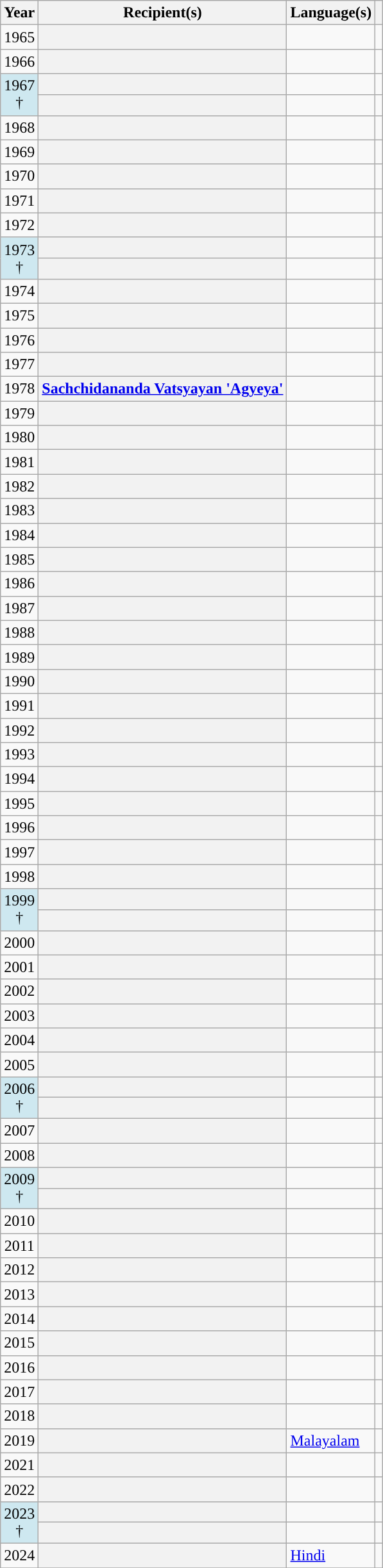<table class="wikitable plainrowheaders sortable">
<tr>
<th scope="col">Year</th>
<th scope="col">Recipient(s)</th>
<th scope="col">Language(s)</th>
<th scope="col" class="unsortable" style="text-align:center;"></th>
</tr>
<tr>
<td style="text-align:center">1965<br></td>
<th scope="row"></th>
<td></td>
<td style="text-align:center"></td>
</tr>
<tr>
<td style="text-align:center">1966<br></td>
<th scope="row"></th>
<td></td>
<td style="text-align:center"></td>
</tr>
<tr>
<td style="text-align:center;background-color:#CEE8F0" rowspan=2>1967<br> †</td>
<th scope="row"></th>
<td></td>
<td style="text-align:center"></td>
</tr>
<tr>
<th scope="row"></th>
<td></td>
<td style="text-align:center"></td>
</tr>
<tr>
<td style="text-align:center">1968<br></td>
<th scope="row"></th>
<td></td>
<td style="text-align:center"></td>
</tr>
<tr>
<td style="text-align:center">1969<br></td>
<th scope="row"></th>
<td></td>
<td style="text-align:center"></td>
</tr>
<tr>
<td style="text-align:center">1970<br></td>
<th scope="row"></th>
<td></td>
<td style="text-align:center"></td>
</tr>
<tr>
<td style="text-align:center">1971<br></td>
<th scope="row"></th>
<td></td>
<td style="text-align:center"></td>
</tr>
<tr>
<td style="text-align:center">1972<br></td>
<th scope="row"></th>
<td></td>
<td style="text-align:center"></td>
</tr>
<tr>
<td style="text-align:center;background-color:#CEE8F0" rowspan=2>1973<br> †</td>
<th scope="row"></th>
<td></td>
<td style="text-align:center"></td>
</tr>
<tr>
<th scope="row"></th>
<td></td>
<td style="text-align:center"></td>
</tr>
<tr>
<td style="text-align:center">1974<br></td>
<th scope="row"></th>
<td></td>
<td style="text-align:center"></td>
</tr>
<tr>
<td style="text-align:center">1975<br></td>
<th scope="row"></th>
<td></td>
<td style="text-align:center"></td>
</tr>
<tr>
<td style="text-align:center">1976<br></td>
<th scope="row"></th>
<td></td>
<td style="text-align:center"></td>
</tr>
<tr>
<td style="text-align:center">1977<br></td>
<th scope="row"></th>
<td></td>
<td style="text-align:center"></td>
</tr>
<tr>
<td style="text-align:center">1978<br></td>
<th scope="row"><a href='#'>Sachchidananda Vatsyayan 'Agyeya'</a></th>
<td></td>
<td style="text-align:center"></td>
</tr>
<tr>
<td style="text-align:center">1979<br></td>
<th scope="row"></th>
<td></td>
<td style="text-align:center"></td>
</tr>
<tr>
<td style="text-align:center">1980<br></td>
<th scope="row"></th>
<td></td>
<td style="text-align:center"></td>
</tr>
<tr>
<td style="text-align:center">1981<br></td>
<th scope="row"></th>
<td></td>
<td style="text-align:center"></td>
</tr>
<tr>
<td style="text-align:center">1982<br></td>
<th scope="row"></th>
<td></td>
<td style="text-align:center"><br></td>
</tr>
<tr>
<td style="text-align:center">1983<br></td>
<th scope="row"></th>
<td></td>
<td style="text-align:center"></td>
</tr>
<tr>
<td style="text-align:center">1984<br></td>
<th scope="row"></th>
<td></td>
<td style="text-align:center"></td>
</tr>
<tr>
<td style="text-align:center">1985<br></td>
<th scope="row"></th>
<td></td>
<td style="text-align:center"></td>
</tr>
<tr>
<td style="text-align:center">1986<br></td>
<th scope="row"></th>
<td></td>
<td style="text-align:center"></td>
</tr>
<tr>
<td style="text-align:center">1987<br></td>
<th scope="row"></th>
<td></td>
<td style="text-align:center"></td>
</tr>
<tr>
<td style="text-align:center">1988<br></td>
<th scope="row"></th>
<td></td>
<td style="text-align:center"></td>
</tr>
<tr>
<td style="text-align:center">1989<br></td>
<th scope="row"></th>
<td></td>
<td style="text-align:center"></td>
</tr>
<tr>
<td style="text-align:center">1990<br></td>
<th scope="row"></th>
<td></td>
<td style="text-align:center"></td>
</tr>
<tr>
<td style="text-align:center">1991<br></td>
<th scope="row"></th>
<td></td>
<td style="text-align:center"></td>
</tr>
<tr>
<td style="text-align:center">1992<br></td>
<th scope="row"></th>
<td></td>
<td style="text-align:center"></td>
</tr>
<tr>
<td style="text-align:center">1993<br></td>
<th scope="row"></th>
<td></td>
<td style="text-align:center"></td>
</tr>
<tr>
<td style="text-align:center">1994<br></td>
<th scope="row"></th>
<td></td>
<td style="text-align:center"></td>
</tr>
<tr>
<td style="text-align:center">1995<br></td>
<th scope="row"></th>
<td></td>
<td style="text-align:center"></td>
</tr>
<tr>
<td style="text-align:center">1996<br></td>
<th scope="row"></th>
<td></td>
<td style="text-align:center"></td>
</tr>
<tr>
<td style="text-align:center">1997<br></td>
<th scope="row"></th>
<td></td>
<td style="text-align:center"></td>
</tr>
<tr>
<td style="text-align:center">1998<br></td>
<th scope="row"></th>
<td></td>
<td style="text-align:center"></td>
</tr>
<tr>
<td style="text-align:center;background-color:#CEE8F0" rowspan=2>1999<br> †</td>
<th scope="row"></th>
<td></td>
<td style="text-align:center"></td>
</tr>
<tr>
<th scope="row"></th>
<td></td>
<td style="text-align:center"></td>
</tr>
<tr>
<td style="text-align:center">2000<br></td>
<th scope="row"></th>
<td></td>
<td style="text-align:center"></td>
</tr>
<tr>
<td style="text-align:center">2001<br></td>
<th scope="row"></th>
<td></td>
<td style="text-align:center"></td>
</tr>
<tr>
<td style="text-align:center">2002<br></td>
<th scope="row"></th>
<td></td>
<td style="text-align:center"></td>
</tr>
<tr>
<td style="text-align:center">2003<br></td>
<th scope="row"></th>
<td></td>
<td style="text-align:center"></td>
</tr>
<tr>
<td style="text-align:center">2004<br></td>
<th scope="row"></th>
<td></td>
<td style="text-align:center"></td>
</tr>
<tr>
<td style="text-align:center">2005<br></td>
<th scope="row"></th>
<td></td>
<td style="text-align:center"></td>
</tr>
<tr>
<td style="text-align:center;background-color:#CEE8F0" rowspan=2>2006<br> †</td>
<th scope="row"></th>
<td></td>
<td style="text-align:center"></td>
</tr>
<tr>
<th scope="row"></th>
<td></td>
<td style="text-align:center"></td>
</tr>
<tr>
<td style="text-align:center">2007<br></td>
<th scope="row"></th>
<td></td>
<td style="text-align:center"></td>
</tr>
<tr>
<td style="text-align:center">2008<br></td>
<th scope="row"></th>
<td></td>
<td style="text-align:center"></td>
</tr>
<tr>
<td style="text-align:center;background-color:#CEE8F0" rowspan=2>2009<br> †</td>
<th scope="row"></th>
<td></td>
<td style="text-align:center"></td>
</tr>
<tr>
<th scope="row"></th>
<td></td>
<td style="text-align:center"></td>
</tr>
<tr>
<td style="text-align:center">2010<br></td>
<th scope="row"></th>
<td></td>
<td style="text-align:center"></td>
</tr>
<tr>
<td style="text-align:center">2011<br></td>
<th scope="row"></th>
<td></td>
<td style="text-align:center"></td>
</tr>
<tr>
<td style="text-align:center">2012<br></td>
<th scope="row"></th>
<td></td>
<td style="text-align:center"></td>
</tr>
<tr>
<td style="text-align:center">2013<br></td>
<th scope="row"></th>
<td></td>
<td style="text-align:center"></td>
</tr>
<tr>
<td style="text-align:center">2014<br></td>
<th scope="row"></th>
<td></td>
<td style="text-align:center"></td>
</tr>
<tr>
<td style="text-align:center">2015<br></td>
<th scope="row"></th>
<td></td>
<td style="text-align:center"></td>
</tr>
<tr>
<td style="text-align:center">2016<br></td>
<th scope="row"></th>
<td></td>
<td style="text-align:center"></td>
</tr>
<tr>
<td style="text-align:center">2017<br></td>
<th scope="row"></th>
<td></td>
<td style="text-align:center"></td>
</tr>
<tr>
<td style="text-align:center">2018<br></td>
<th scope="row"></th>
<td></td>
<td style="text-align:center"></td>
</tr>
<tr>
<td style="text-align:center">2019<br></td>
<th scope="row"></th>
<td><a href='#'>Malayalam</a></td>
<td style="text-align:center"></td>
</tr>
<tr>
<td style="text-align:center">2021<br></td>
<th scope="row"></th>
<td></td>
<td style="text-align:center"><br></td>
</tr>
<tr>
<td style="text-align:center">2022<br></td>
<th scope="row"></th>
<td></td>
<td style="text-align:center"></td>
</tr>
<tr>
<td style="text-align:center;background-color:#CEE8F0" rowspan=2>2023<br> †</td>
<th scope="row"></th>
<td></td>
<td style="text-align:center"></td>
</tr>
<tr>
<th scope="row"></th>
<td></td>
<td style="text-align:center"></td>
</tr>
<tr>
<td style="text-align:center">2024<br></td>
<th scope="row"></th>
<td><a href='#'>Hindi</a></td>
<td style="text-align:center"></td>
</tr>
<tr>
</tr>
</table>
